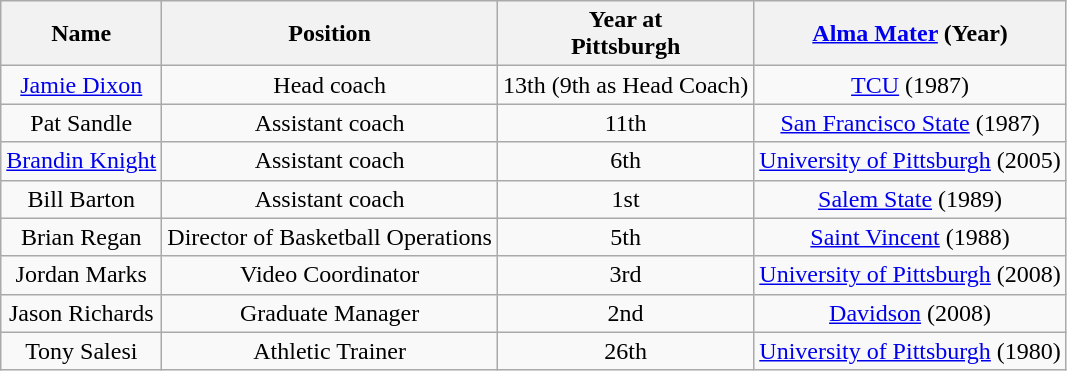<table class="wikitable">
<tr>
<th>Name</th>
<th>Position</th>
<th>Year at <br> Pittsburgh</th>
<th><a href='#'>Alma Mater</a> (Year)</th>
</tr>
<tr align="center">
<td><a href='#'>Jamie Dixon</a></td>
<td>Head coach</td>
<td>13th (9th as Head Coach)</td>
<td><a href='#'>TCU</a> (1987)</td>
</tr>
<tr align="center">
<td>Pat Sandle</td>
<td>Assistant coach</td>
<td>11th</td>
<td><a href='#'>San Francisco State</a> (1987)</td>
</tr>
<tr align="center">
<td><a href='#'>Brandin Knight</a></td>
<td>Assistant coach</td>
<td>6th</td>
<td><a href='#'>University of Pittsburgh</a> (2005)</td>
</tr>
<tr align="center">
<td>Bill Barton</td>
<td>Assistant coach</td>
<td>1st</td>
<td><a href='#'>Salem State</a> (1989)</td>
</tr>
<tr align="center">
<td>Brian Regan</td>
<td>Director of Basketball Operations</td>
<td>5th</td>
<td><a href='#'>Saint Vincent</a> (1988)</td>
</tr>
<tr align="center">
<td>Jordan Marks</td>
<td>Video Coordinator</td>
<td>3rd</td>
<td><a href='#'>University of Pittsburgh</a> (2008)</td>
</tr>
<tr align="center">
<td>Jason Richards</td>
<td>Graduate Manager</td>
<td>2nd</td>
<td><a href='#'>Davidson</a> (2008)</td>
</tr>
<tr align="center">
<td>Tony Salesi</td>
<td>Athletic Trainer</td>
<td>26th</td>
<td><a href='#'>University of Pittsburgh</a> (1980)</td>
</tr>
</table>
